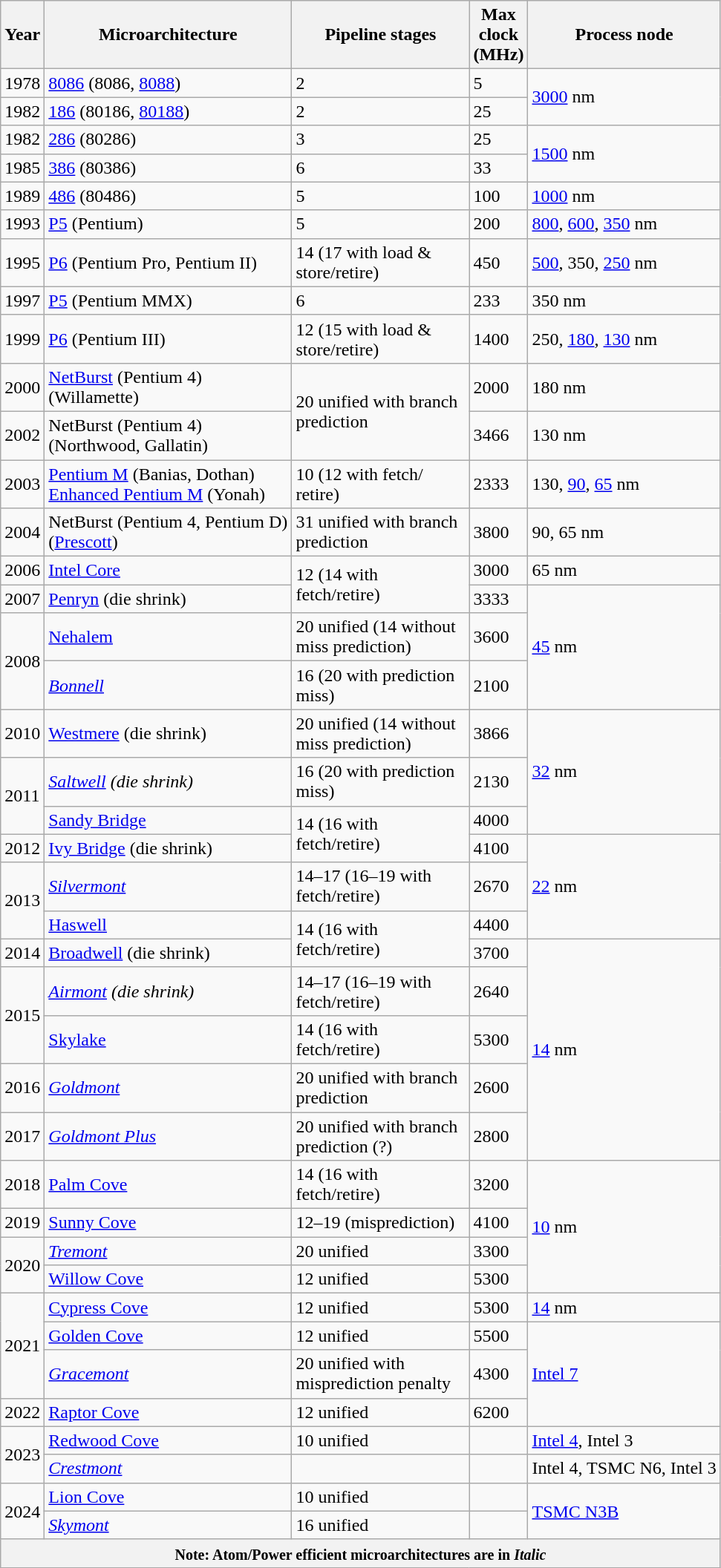<table class="wikitable floatright sortable mw-datatable">
<tr>
<th>Year</th>
<th>Micro­architecture</th>
<th style="width:9.5em">Pipeline stages</th>
<th>Max<br>clock<br>(MHz)</th>
<th>Process node</th>
</tr>
<tr>
<td>1978</td>
<td><a href='#'>8086</a> (8086, <a href='#'>8088</a>)</td>
<td>2</td>
<td>5</td>
<td rowspan="2"><a href='#'>3000</a> nm</td>
</tr>
<tr>
<td>1982</td>
<td><a href='#'>186</a> (80186, <a href='#'>80188</a>)</td>
<td>2</td>
<td>25</td>
</tr>
<tr>
<td>1982</td>
<td><a href='#'>286</a> (80286)</td>
<td>3</td>
<td>25</td>
<td rowspan="2"><a href='#'>1500</a> nm</td>
</tr>
<tr>
<td>1985</td>
<td><a href='#'>386</a> (80386)</td>
<td>6</td>
<td>33</td>
</tr>
<tr>
<td>1989</td>
<td><a href='#'>486</a> (80486)</td>
<td>5</td>
<td>100</td>
<td><a href='#'>1000</a> nm</td>
</tr>
<tr>
<td>1993</td>
<td><a href='#'>P5</a> (Pentium)</td>
<td>5</td>
<td>200</td>
<td><a href='#'>800</a>, <a href='#'>600</a>, <a href='#'>350</a> nm</td>
</tr>
<tr>
<td>1995</td>
<td><a href='#'>P6</a> (Pentium Pro, Pentium II)</td>
<td>14 (17 with load & store/<wbr>retire)</td>
<td>450</td>
<td><a href='#'>500</a>, 350, <a href='#'>250</a> nm</td>
</tr>
<tr>
<td>1997</td>
<td><a href='#'>P5</a> (Pentium MMX)</td>
<td>6</td>
<td>233</td>
<td>350 nm</td>
</tr>
<tr>
<td>1999</td>
<td><a href='#'>P6</a> (Pentium III)</td>
<td>12 (15 with load & store/retire)</td>
<td>1400</td>
<td>250, <a href='#'>180</a>, <a href='#'>130</a> nm</td>
</tr>
<tr>
<td>2000</td>
<td><a href='#'>NetBurst</a> (Pentium 4)<br>(Willamette)</td>
<td rowspan="2">20 unified with branch prediction</td>
<td>2000</td>
<td>180 nm</td>
</tr>
<tr>
<td>2002</td>
<td>NetBurst (Pentium 4)<br>(Northwood, Gallatin)</td>
<td>3466</td>
<td>130 nm</td>
</tr>
<tr>
<td>2003</td>
<td><a href='#'>Pentium M</a> (Banias, Dothan)<br><a href='#'>Enhanced Pentium M</a> (Yonah)</td>
<td>10 (12 with fetch/<wbr>retire)</td>
<td>2333</td>
<td>130, <a href='#'>90</a>, <a href='#'>65</a> nm</td>
</tr>
<tr>
<td>2004</td>
<td>NetBurst (Pentium 4, Pentium D)<br>(<a href='#'>Prescott</a>)</td>
<td>31 unified with branch prediction</td>
<td>3800</td>
<td>90, 65 nm</td>
</tr>
<tr>
<td>2006</td>
<td><a href='#'>Intel Core</a></td>
<td rowspan="2">12 (14 with fetch/retire)</td>
<td>3000</td>
<td>65 nm</td>
</tr>
<tr>
<td>2007</td>
<td><a href='#'>Penryn</a> (die shrink)</td>
<td>3333</td>
<td rowspan="3"><a href='#'>45</a> nm</td>
</tr>
<tr>
<td rowspan="2">2008</td>
<td><a href='#'>Nehalem</a></td>
<td>20 unified (14 without miss prediction)</td>
<td>3600</td>
</tr>
<tr>
<td><em><a href='#'>Bonnell</a></em></td>
<td>16 (20 with prediction miss)</td>
<td>2100</td>
</tr>
<tr>
<td>2010</td>
<td><a href='#'>Westmere</a> (die shrink)</td>
<td>20 unified (14 without miss prediction)</td>
<td>3866</td>
<td rowspan="3"><a href='#'>32</a> nm</td>
</tr>
<tr>
<td rowspan="2">2011</td>
<td><em><a href='#'>Saltwell</a> (die shrink)</em></td>
<td>16 (20 with prediction miss)</td>
<td>2130</td>
</tr>
<tr>
<td><a href='#'>Sandy Bridge</a></td>
<td rowspan="2">14 (16 with fetch/retire)</td>
<td>4000</td>
</tr>
<tr>
<td>2012</td>
<td><a href='#'>Ivy Bridge</a> (die shrink)</td>
<td>4100</td>
<td rowspan="3"><a href='#'>22</a> nm</td>
</tr>
<tr>
<td rowspan="2">2013</td>
<td><em><a href='#'>Silvermont</a></em></td>
<td>14–17 (16–19 with fetch/retire)</td>
<td>2670</td>
</tr>
<tr>
<td><a href='#'>Haswell</a></td>
<td rowspan="2">14 (16 with fetch/retire)</td>
<td>4400</td>
</tr>
<tr>
<td>2014</td>
<td><a href='#'>Broadwell</a> (die shrink)</td>
<td>3700</td>
<td rowspan="5"><a href='#'>14</a> nm</td>
</tr>
<tr>
<td rowspan="2">2015</td>
<td><em><a href='#'>Airmont</a> (die shrink)</em></td>
<td>14–17 (16–19 with fetch/retire)</td>
<td>2640</td>
</tr>
<tr>
<td><a href='#'>Skylake</a></td>
<td>14 (16 with fetch/retire)</td>
<td>5300</td>
</tr>
<tr>
<td>2016</td>
<td><em><a href='#'>Goldmont</a></em></td>
<td>20 unified with branch prediction</td>
<td>2600</td>
</tr>
<tr>
<td>2017</td>
<td><em><a href='#'>Goldmont Plus</a></em></td>
<td>20 unified with branch prediction (?)</td>
<td>2800</td>
</tr>
<tr>
<td>2018</td>
<td><a href='#'>Palm Cove</a></td>
<td>14 (16 with fetch/retire)</td>
<td>3200</td>
<td rowspan="4"><a href='#'>10</a> nm</td>
</tr>
<tr>
<td>2019</td>
<td><a href='#'>Sunny Cove</a></td>
<td>12–19 (misprediction)</td>
<td>4100</td>
</tr>
<tr>
<td rowspan="2">2020</td>
<td><a href='#'><em>Tremont</em></a></td>
<td>20 unified</td>
<td>3300</td>
</tr>
<tr>
<td><a href='#'>Willow Cove</a></td>
<td>12 unified</td>
<td>5300</td>
</tr>
<tr>
<td rowspan="3">2021</td>
<td><a href='#'>Cypress Cove</a></td>
<td>12 unified</td>
<td>5300</td>
<td><a href='#'>14</a> nm</td>
</tr>
<tr>
<td><a href='#'>Golden Cove</a></td>
<td>12 unified</td>
<td>5500</td>
<td rowspan="3"><a href='#'>Intel 7</a></td>
</tr>
<tr>
<td><a href='#'><em>Gracemont</em></a></td>
<td>20 unified with misprediction penalty</td>
<td>4300</td>
</tr>
<tr>
<td>2022</td>
<td><a href='#'>Raptor Cove</a></td>
<td>12 unified</td>
<td>6200</td>
</tr>
<tr>
<td rowspan="2">2023</td>
<td><a href='#'>Redwood Cove</a></td>
<td>10 unified</td>
<td></td>
<td><a href='#'>Intel 4</a>, Intel 3</td>
</tr>
<tr>
<td><em><a href='#'>Crestmont</a></em></td>
<td></td>
<td></td>
<td>Intel 4, TSMC N6, Intel 3</td>
</tr>
<tr>
<td rowspan="2">2024</td>
<td><a href='#'>Lion Cove</a></td>
<td>10 unified</td>
<td></td>
<td rowspan="2"><a href='#'>TSMC N3B</a></td>
</tr>
<tr>
<td><em><a href='#'>Skymont</a></em></td>
<td>16 unified</td>
<td></td>
</tr>
<tr>
<th colspan="5"><small>Note: Atom/Power efficient microarchitectures are in <em>Italic</em></small></th>
</tr>
</table>
